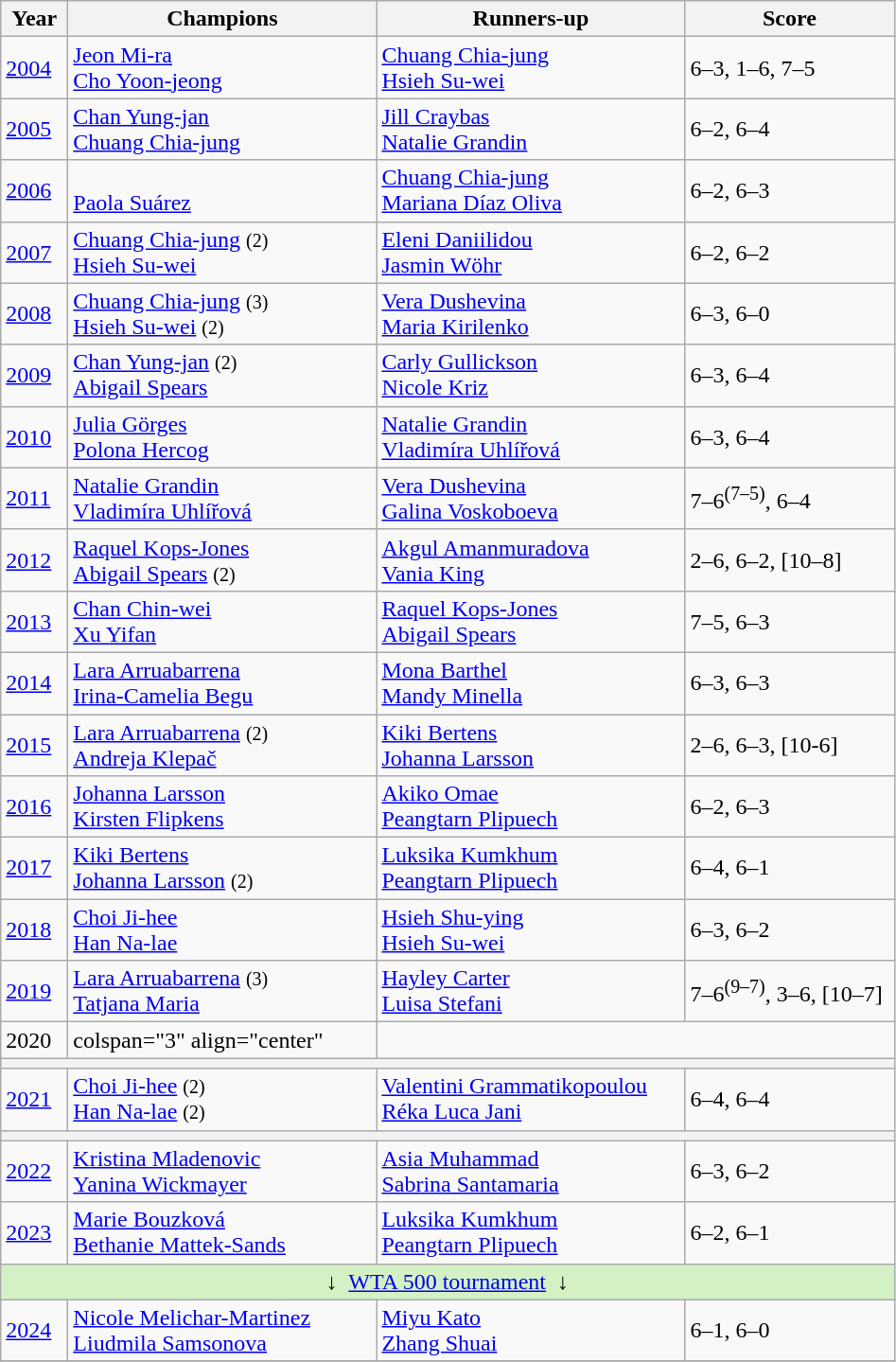<table class="wikitable">
<tr>
<th style="width:40px">Year</th>
<th style="width:210px">Champions</th>
<th style="width:210px">Runners-up</th>
<th style="width:140px" class="unsortable">Score</th>
</tr>
<tr>
<td><a href='#'>2004</a></td>
<td> <a href='#'>Jeon Mi-ra</a> <br>  <a href='#'>Cho Yoon-jeong</a></td>
<td> <a href='#'>Chuang Chia-jung</a> <br>  <a href='#'>Hsieh Su-wei</a></td>
<td>6–3, 1–6, 7–5</td>
</tr>
<tr>
<td><a href='#'>2005</a></td>
<td> <a href='#'>Chan Yung-jan</a> <br>  <a href='#'>Chuang Chia-jung</a></td>
<td> <a href='#'>Jill Craybas</a> <br>  <a href='#'>Natalie Grandin</a></td>
<td>6–2, 6–4</td>
</tr>
<tr>
<td><a href='#'>2006</a></td>
<td> <br>  <a href='#'>Paola Suárez</a></td>
<td> <a href='#'>Chuang Chia-jung</a> <br>  <a href='#'>Mariana Díaz Oliva</a></td>
<td>6–2, 6–3</td>
</tr>
<tr>
<td><a href='#'>2007</a></td>
<td> <a href='#'>Chuang Chia-jung</a> <small> (2) </small> <br>  <a href='#'>Hsieh Su-wei</a></td>
<td> <a href='#'>Eleni Daniilidou</a> <br>  <a href='#'>Jasmin Wöhr</a></td>
<td>6–2, 6–2</td>
</tr>
<tr>
<td><a href='#'>2008</a></td>
<td> <a href='#'>Chuang Chia-jung</a> <small> (3) </small> <br>  <a href='#'>Hsieh Su-wei</a> <small> (2) </small></td>
<td> <a href='#'>Vera Dushevina</a> <br>  <a href='#'>Maria Kirilenko</a></td>
<td>6–3, 6–0</td>
</tr>
<tr>
<td><a href='#'>2009</a></td>
<td> <a href='#'>Chan Yung-jan</a> <small> (2) </small> <br>  <a href='#'>Abigail Spears</a></td>
<td> <a href='#'>Carly Gullickson</a> <br>  <a href='#'>Nicole Kriz</a></td>
<td>6–3, 6–4</td>
</tr>
<tr>
<td><a href='#'>2010</a></td>
<td> <a href='#'>Julia Görges</a> <br>  <a href='#'>Polona Hercog</a></td>
<td> <a href='#'>Natalie Grandin</a> <br>  <a href='#'>Vladimíra Uhlířová</a></td>
<td>6–3, 6–4</td>
</tr>
<tr>
<td><a href='#'>2011</a></td>
<td> <a href='#'>Natalie Grandin</a> <br>  <a href='#'>Vladimíra Uhlířová</a></td>
<td> <a href='#'>Vera Dushevina</a> <br>  <a href='#'>Galina Voskoboeva</a></td>
<td>7–6<sup>(7–5)</sup>, 6–4</td>
</tr>
<tr>
<td><a href='#'>2012</a></td>
<td> <a href='#'>Raquel Kops-Jones</a> <br>  <a href='#'>Abigail Spears</a> <small> (2) </small></td>
<td> <a href='#'>Akgul Amanmuradova</a> <br>  <a href='#'>Vania King</a></td>
<td>2–6, 6–2, [10–8]</td>
</tr>
<tr>
<td><a href='#'>2013</a></td>
<td> <a href='#'>Chan Chin-wei</a> <br>  <a href='#'>Xu Yifan</a></td>
<td> <a href='#'>Raquel Kops-Jones</a> <br>  <a href='#'>Abigail Spears</a></td>
<td>7–5, 6–3</td>
</tr>
<tr>
<td><a href='#'>2014</a></td>
<td> <a href='#'>Lara Arruabarrena</a> <br>  <a href='#'>Irina-Camelia Begu</a></td>
<td> <a href='#'>Mona Barthel</a> <br>  <a href='#'>Mandy Minella</a></td>
<td>6–3, 6–3</td>
</tr>
<tr>
<td><a href='#'>2015</a></td>
<td> <a href='#'>Lara Arruabarrena</a> <small> (2) </small> <br>  <a href='#'>Andreja Klepač</a></td>
<td> <a href='#'>Kiki Bertens</a> <br>  <a href='#'>Johanna Larsson</a></td>
<td>2–6, 6–3, [10-6]</td>
</tr>
<tr>
<td><a href='#'>2016</a></td>
<td> <a href='#'>Johanna Larsson</a> <br>  <a href='#'>Kirsten Flipkens</a></td>
<td> <a href='#'>Akiko Omae</a><br>  <a href='#'>Peangtarn Plipuech</a></td>
<td>6–2, 6–3</td>
</tr>
<tr>
<td><a href='#'>2017</a></td>
<td> <a href='#'>Kiki Bertens</a> <br>  <a href='#'>Johanna Larsson</a> <small>(2)</small></td>
<td> <a href='#'>Luksika Kumkhum</a><br>  <a href='#'>Peangtarn Plipuech</a></td>
<td>6–4, 6–1</td>
</tr>
<tr>
<td><a href='#'>2018</a></td>
<td> <a href='#'>Choi Ji-hee</a> <br>  <a href='#'>Han Na-lae</a></td>
<td> <a href='#'>Hsieh Shu-ying</a><br>  <a href='#'>Hsieh Su-wei</a></td>
<td>6–3, 6–2</td>
</tr>
<tr>
<td><a href='#'>2019</a></td>
<td> <a href='#'>Lara Arruabarrena</a> <small> (3) </small> <br>  <a href='#'>Tatjana Maria</a></td>
<td> <a href='#'>Hayley Carter</a><br>  <a href='#'>Luisa Stefani</a></td>
<td>7–6<sup>(9–7)</sup>, 3–6, [10–7]</td>
</tr>
<tr>
<td>2020</td>
<td>colspan="3" align="center" </td>
</tr>
<tr>
<th colspan="4" bgcolor=silver></th>
</tr>
<tr>
<td><a href='#'>2021</a></td>
<td> <a href='#'>Choi Ji-hee</a> <small>(2)</small> <br>  <a href='#'>Han Na-lae</a> <small>(2)</small></td>
<td> <a href='#'>Valentini Grammatikopoulou</a> <br>  <a href='#'>Réka Luca Jani</a></td>
<td>6–4, 6–4</td>
</tr>
<tr>
<th colspan="4"></th>
</tr>
<tr>
<td><a href='#'>2022</a></td>
<td> <a href='#'>Kristina Mladenovic</a> <br>  <a href='#'>Yanina Wickmayer</a></td>
<td> <a href='#'>Asia Muhammad</a><br>  <a href='#'>Sabrina Santamaria</a></td>
<td>6–3, 6–2</td>
</tr>
<tr>
<td><a href='#'>2023</a></td>
<td> <a href='#'>Marie Bouzková</a> <br>  <a href='#'>Bethanie Mattek-Sands</a></td>
<td> <a href='#'>Luksika Kumkhum</a><br>  <a href='#'>Peangtarn Plipuech</a></td>
<td>6–2, 6–1</td>
</tr>
<tr>
<td colspan="4" align="center" bgcolor=#d4f1c5>↓  <a href='#'>WTA 500 tournament</a>  ↓</td>
</tr>
<tr>
<td><a href='#'>2024</a></td>
<td> <a href='#'>Nicole Melichar-Martinez</a> <br>  <a href='#'>Liudmila Samsonova</a></td>
<td> <a href='#'>Miyu Kato</a><br>  <a href='#'>Zhang Shuai</a></td>
<td>6–1, 6–0</td>
</tr>
<tr>
</tr>
</table>
